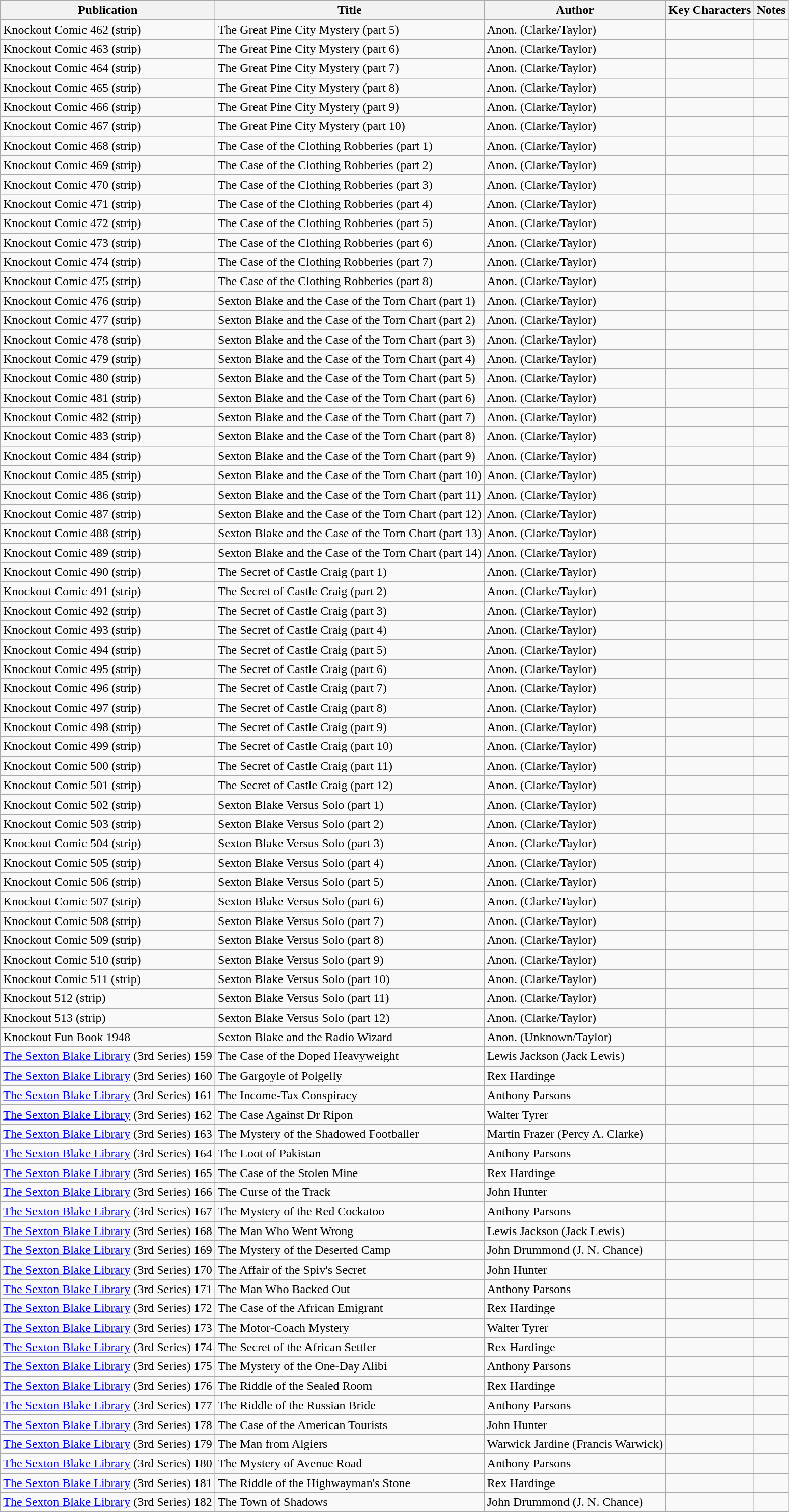<table class="wikitable">
<tr>
<th>Publication</th>
<th>Title</th>
<th>Author</th>
<th>Key Characters</th>
<th>Notes</th>
</tr>
<tr>
<td>Knockout Comic 462 (strip)</td>
<td>The Great Pine City Mystery (part 5)</td>
<td>Anon. (Clarke/Taylor)</td>
<td></td>
<td></td>
</tr>
<tr>
<td>Knockout Comic 463 (strip)</td>
<td>The Great Pine City Mystery (part 6)</td>
<td>Anon. (Clarke/Taylor)</td>
<td></td>
<td></td>
</tr>
<tr>
<td>Knockout Comic 464 (strip)</td>
<td>The Great Pine City Mystery (part 7)</td>
<td>Anon. (Clarke/Taylor)</td>
<td></td>
<td></td>
</tr>
<tr>
<td>Knockout Comic 465 (strip)</td>
<td>The Great Pine City Mystery (part 8)</td>
<td>Anon. (Clarke/Taylor)</td>
<td></td>
<td></td>
</tr>
<tr>
<td>Knockout Comic 466 (strip)</td>
<td>The Great Pine City Mystery (part 9)</td>
<td>Anon. (Clarke/Taylor)</td>
<td></td>
<td></td>
</tr>
<tr>
<td>Knockout Comic 467 (strip)</td>
<td>The Great Pine City Mystery (part 10)</td>
<td>Anon. (Clarke/Taylor)</td>
<td></td>
<td></td>
</tr>
<tr>
<td>Knockout Comic 468 (strip)</td>
<td>The Case of the Clothing Robberies (part 1)</td>
<td>Anon. (Clarke/Taylor)</td>
<td></td>
<td></td>
</tr>
<tr>
<td>Knockout Comic 469 (strip)</td>
<td>The Case of the Clothing Robberies (part 2)</td>
<td>Anon. (Clarke/Taylor)</td>
<td></td>
<td></td>
</tr>
<tr>
<td>Knockout Comic 470 (strip)</td>
<td>The Case of the Clothing Robberies (part 3)</td>
<td>Anon. (Clarke/Taylor)</td>
<td></td>
<td></td>
</tr>
<tr>
<td>Knockout Comic 471 (strip)</td>
<td>The Case of the Clothing Robberies (part 4)</td>
<td>Anon. (Clarke/Taylor)</td>
<td></td>
<td></td>
</tr>
<tr>
<td>Knockout Comic 472 (strip)</td>
<td>The Case of the Clothing Robberies (part 5)</td>
<td>Anon. (Clarke/Taylor)</td>
<td></td>
<td></td>
</tr>
<tr>
<td>Knockout Comic 473 (strip)</td>
<td>The Case of the Clothing Robberies (part 6)</td>
<td>Anon. (Clarke/Taylor)</td>
<td></td>
<td></td>
</tr>
<tr>
<td>Knockout Comic 474 (strip)</td>
<td>The Case of the Clothing Robberies (part 7)</td>
<td>Anon. (Clarke/Taylor)</td>
<td></td>
<td></td>
</tr>
<tr>
<td>Knockout Comic 475 (strip)</td>
<td>The Case of the Clothing Robberies (part 8)</td>
<td>Anon. (Clarke/Taylor)</td>
<td></td>
<td></td>
</tr>
<tr>
<td>Knockout Comic 476 (strip)</td>
<td>Sexton Blake and the Case of the Torn Chart (part 1)</td>
<td>Anon. (Clarke/Taylor)</td>
<td></td>
<td></td>
</tr>
<tr>
<td>Knockout Comic 477 (strip)</td>
<td>Sexton Blake and the Case of the Torn Chart (part 2)</td>
<td>Anon. (Clarke/Taylor)</td>
<td></td>
<td></td>
</tr>
<tr>
<td>Knockout Comic 478 (strip)</td>
<td>Sexton Blake and the Case of the Torn Chart (part 3)</td>
<td>Anon. (Clarke/Taylor)</td>
<td></td>
<td></td>
</tr>
<tr>
<td>Knockout Comic 479 (strip)</td>
<td>Sexton Blake and the Case of the Torn Chart (part 4)</td>
<td>Anon. (Clarke/Taylor)</td>
<td></td>
<td></td>
</tr>
<tr>
<td>Knockout Comic 480 (strip)</td>
<td>Sexton Blake and the Case of the Torn Chart (part 5)</td>
<td>Anon. (Clarke/Taylor)</td>
<td></td>
<td></td>
</tr>
<tr>
<td>Knockout Comic 481 (strip)</td>
<td>Sexton Blake and the Case of the Torn Chart (part 6)</td>
<td>Anon. (Clarke/Taylor)</td>
<td></td>
<td></td>
</tr>
<tr>
<td>Knockout Comic 482 (strip)</td>
<td>Sexton Blake and the Case of the Torn Chart (part 7)</td>
<td>Anon. (Clarke/Taylor)</td>
<td></td>
<td></td>
</tr>
<tr>
<td>Knockout Comic 483 (strip)</td>
<td>Sexton Blake and the Case of the Torn Chart (part 8)</td>
<td>Anon. (Clarke/Taylor)</td>
<td></td>
<td></td>
</tr>
<tr>
<td>Knockout Comic 484 (strip)</td>
<td>Sexton Blake and the Case of the Torn Chart (part 9)</td>
<td>Anon. (Clarke/Taylor)</td>
<td></td>
<td></td>
</tr>
<tr>
<td>Knockout Comic 485 (strip)</td>
<td>Sexton Blake and the Case of the Torn Chart (part 10)</td>
<td>Anon. (Clarke/Taylor)</td>
<td></td>
<td></td>
</tr>
<tr>
<td>Knockout Comic 486 (strip)</td>
<td>Sexton Blake and the Case of the Torn Chart (part 11)</td>
<td>Anon. (Clarke/Taylor)</td>
<td></td>
<td></td>
</tr>
<tr>
<td>Knockout Comic 487 (strip)</td>
<td>Sexton Blake and the Case of the Torn Chart (part 12)</td>
<td>Anon. (Clarke/Taylor)</td>
<td></td>
<td></td>
</tr>
<tr>
<td>Knockout Comic 488 (strip)</td>
<td>Sexton Blake and the Case of the Torn Chart (part 13)</td>
<td>Anon. (Clarke/Taylor)</td>
<td></td>
<td></td>
</tr>
<tr>
<td>Knockout Comic 489 (strip)</td>
<td>Sexton Blake and the Case of the Torn Chart (part 14)</td>
<td>Anon. (Clarke/Taylor)</td>
<td></td>
<td></td>
</tr>
<tr>
<td>Knockout Comic 490 (strip)</td>
<td>The Secret of Castle Craig (part 1)</td>
<td>Anon. (Clarke/Taylor)</td>
<td></td>
<td></td>
</tr>
<tr>
<td>Knockout Comic 491 (strip)</td>
<td>The Secret of Castle Craig (part 2)</td>
<td>Anon. (Clarke/Taylor)</td>
<td></td>
<td></td>
</tr>
<tr>
<td>Knockout Comic 492 (strip)</td>
<td>The Secret of Castle Craig (part 3)</td>
<td>Anon. (Clarke/Taylor)</td>
<td></td>
<td></td>
</tr>
<tr>
<td>Knockout Comic 493 (strip)</td>
<td>The Secret of Castle Craig (part 4)</td>
<td>Anon. (Clarke/Taylor)</td>
<td></td>
<td></td>
</tr>
<tr>
<td>Knockout Comic 494 (strip)</td>
<td>The Secret of Castle Craig (part 5)</td>
<td>Anon. (Clarke/Taylor)</td>
<td></td>
<td></td>
</tr>
<tr>
<td>Knockout Comic 495 (strip)</td>
<td>The Secret of Castle Craig (part 6)</td>
<td>Anon. (Clarke/Taylor)</td>
<td></td>
<td></td>
</tr>
<tr>
<td>Knockout Comic 496 (strip)</td>
<td>The Secret of Castle Craig (part 7)</td>
<td>Anon. (Clarke/Taylor)</td>
<td></td>
<td></td>
</tr>
<tr>
<td>Knockout Comic 497 (strip)</td>
<td>The Secret of Castle Craig (part 8)</td>
<td>Anon. (Clarke/Taylor)</td>
<td></td>
<td></td>
</tr>
<tr>
<td>Knockout Comic 498 (strip)</td>
<td>The Secret of Castle Craig (part 9)</td>
<td>Anon. (Clarke/Taylor)</td>
<td></td>
<td></td>
</tr>
<tr>
<td>Knockout Comic 499 (strip)</td>
<td>The Secret of Castle Craig (part 10)</td>
<td>Anon. (Clarke/Taylor)</td>
<td></td>
<td></td>
</tr>
<tr>
<td>Knockout Comic 500 (strip)</td>
<td>The Secret of Castle Craig (part 11)</td>
<td>Anon. (Clarke/Taylor)</td>
<td></td>
<td></td>
</tr>
<tr>
<td>Knockout Comic 501 (strip)</td>
<td>The Secret of Castle Craig (part 12)</td>
<td>Anon. (Clarke/Taylor)</td>
<td></td>
<td></td>
</tr>
<tr>
<td>Knockout Comic 502 (strip)</td>
<td>Sexton Blake Versus Solo (part 1)</td>
<td>Anon. (Clarke/Taylor)</td>
<td></td>
<td></td>
</tr>
<tr>
<td>Knockout Comic 503 (strip)</td>
<td>Sexton Blake Versus Solo (part 2)</td>
<td>Anon. (Clarke/Taylor)</td>
<td></td>
<td></td>
</tr>
<tr>
<td>Knockout Comic 504 (strip)</td>
<td>Sexton Blake Versus Solo (part 3)</td>
<td>Anon. (Clarke/Taylor)</td>
<td></td>
<td></td>
</tr>
<tr>
<td>Knockout Comic 505 (strip)</td>
<td>Sexton Blake Versus Solo (part 4)</td>
<td>Anon. (Clarke/Taylor)</td>
<td></td>
<td></td>
</tr>
<tr>
<td>Knockout Comic 506 (strip)</td>
<td>Sexton Blake Versus Solo (part 5)</td>
<td>Anon. (Clarke/Taylor)</td>
<td></td>
<td></td>
</tr>
<tr>
<td>Knockout Comic 507 (strip)</td>
<td>Sexton Blake Versus Solo (part 6)</td>
<td>Anon. (Clarke/Taylor)</td>
<td></td>
<td></td>
</tr>
<tr>
<td>Knockout Comic 508 (strip)</td>
<td>Sexton Blake Versus Solo (part 7)</td>
<td>Anon. (Clarke/Taylor)</td>
<td></td>
<td></td>
</tr>
<tr>
<td>Knockout Comic 509 (strip)</td>
<td>Sexton Blake Versus Solo (part 8)</td>
<td>Anon. (Clarke/Taylor)</td>
<td></td>
<td></td>
</tr>
<tr>
<td>Knockout Comic 510 (strip)</td>
<td>Sexton Blake Versus Solo (part 9)</td>
<td>Anon. (Clarke/Taylor)</td>
<td></td>
<td></td>
</tr>
<tr>
<td>Knockout Comic 511 (strip)</td>
<td>Sexton Blake Versus Solo (part 10)</td>
<td>Anon. (Clarke/Taylor)</td>
<td></td>
<td></td>
</tr>
<tr>
<td>Knockout 512 (strip)</td>
<td>Sexton Blake Versus Solo (part 11)</td>
<td>Anon. (Clarke/Taylor)</td>
<td></td>
<td></td>
</tr>
<tr>
<td>Knockout 513 (strip)</td>
<td>Sexton Blake Versus Solo (part 12)</td>
<td>Anon. (Clarke/Taylor)</td>
<td></td>
<td></td>
</tr>
<tr>
<td>Knockout Fun Book 1948</td>
<td>Sexton Blake and the Radio Wizard</td>
<td>Anon. (Unknown/Taylor)</td>
<td></td>
<td></td>
</tr>
<tr>
<td><a href='#'>The Sexton Blake Library</a> (3rd Series) 159</td>
<td>The Case of the Doped Heavyweight</td>
<td>Lewis Jackson (Jack Lewis)</td>
<td></td>
<td></td>
</tr>
<tr>
<td><a href='#'>The Sexton Blake Library</a> (3rd Series) 160</td>
<td>The Gargoyle of Polgelly</td>
<td>Rex Hardinge</td>
<td></td>
<td></td>
</tr>
<tr>
<td><a href='#'>The Sexton Blake Library</a> (3rd Series) 161</td>
<td>The Income-Tax Conspiracy</td>
<td>Anthony Parsons</td>
<td></td>
<td></td>
</tr>
<tr>
<td><a href='#'>The Sexton Blake Library</a> (3rd Series) 162</td>
<td>The Case Against Dr Ripon</td>
<td>Walter Tyrer</td>
<td></td>
<td></td>
</tr>
<tr>
<td><a href='#'>The Sexton Blake Library</a> (3rd Series) 163</td>
<td>The Mystery of the Shadowed Footballer</td>
<td>Martin Frazer (Percy A. Clarke)</td>
<td></td>
<td></td>
</tr>
<tr>
<td><a href='#'>The Sexton Blake Library</a> (3rd Series) 164</td>
<td>The Loot of Pakistan</td>
<td>Anthony Parsons</td>
<td></td>
<td></td>
</tr>
<tr>
<td><a href='#'>The Sexton Blake Library</a> (3rd Series) 165</td>
<td>The Case of the Stolen Mine</td>
<td>Rex Hardinge</td>
<td></td>
<td></td>
</tr>
<tr>
<td><a href='#'>The Sexton Blake Library</a> (3rd Series) 166</td>
<td>The Curse of the Track</td>
<td>John Hunter</td>
<td></td>
<td></td>
</tr>
<tr>
<td><a href='#'>The Sexton Blake Library</a> (3rd Series) 167</td>
<td>The Mystery of the Red Cockatoo</td>
<td>Anthony Parsons</td>
<td></td>
<td></td>
</tr>
<tr>
<td><a href='#'>The Sexton Blake Library</a> (3rd Series) 168</td>
<td>The Man Who Went Wrong</td>
<td>Lewis Jackson (Jack Lewis)</td>
<td></td>
<td></td>
</tr>
<tr>
<td><a href='#'>The Sexton Blake Library</a> (3rd Series) 169</td>
<td>The Mystery of the Deserted Camp</td>
<td>John Drummond (J. N. Chance)</td>
<td></td>
<td></td>
</tr>
<tr>
<td><a href='#'>The Sexton Blake Library</a> (3rd Series) 170</td>
<td>The Affair of the Spiv's Secret</td>
<td>John Hunter</td>
<td></td>
<td></td>
</tr>
<tr>
<td><a href='#'>The Sexton Blake Library</a> (3rd Series) 171</td>
<td>The Man Who Backed Out</td>
<td>Anthony Parsons</td>
<td></td>
<td></td>
</tr>
<tr>
<td><a href='#'>The Sexton Blake Library</a> (3rd Series) 172</td>
<td>The Case of the African Emigrant</td>
<td>Rex Hardinge</td>
<td></td>
<td></td>
</tr>
<tr>
<td><a href='#'>The Sexton Blake Library</a> (3rd Series) 173</td>
<td>The Motor-Coach Mystery</td>
<td>Walter Tyrer</td>
<td></td>
<td></td>
</tr>
<tr>
<td><a href='#'>The Sexton Blake Library</a> (3rd Series) 174</td>
<td>The Secret of the African Settler</td>
<td>Rex Hardinge</td>
<td></td>
<td></td>
</tr>
<tr>
<td><a href='#'>The Sexton Blake Library</a> (3rd Series) 175</td>
<td>The Mystery of the One-Day Alibi</td>
<td>Anthony Parsons</td>
<td></td>
<td></td>
</tr>
<tr>
<td><a href='#'>The Sexton Blake Library</a> (3rd Series) 176</td>
<td>The Riddle of the Sealed Room</td>
<td>Rex Hardinge</td>
<td></td>
<td></td>
</tr>
<tr>
<td><a href='#'>The Sexton Blake Library</a> (3rd Series) 177</td>
<td>The Riddle of the Russian Bride</td>
<td>Anthony Parsons</td>
<td></td>
<td></td>
</tr>
<tr>
<td><a href='#'>The Sexton Blake Library</a> (3rd Series) 178</td>
<td>The Case of the American Tourists</td>
<td>John Hunter</td>
<td></td>
<td></td>
</tr>
<tr>
<td><a href='#'>The Sexton Blake Library</a> (3rd Series) 179</td>
<td>The Man from Algiers</td>
<td>Warwick Jardine (Francis Warwick)</td>
<td></td>
<td></td>
</tr>
<tr>
<td><a href='#'>The Sexton Blake Library</a> (3rd Series) 180</td>
<td>The Mystery of Avenue Road</td>
<td>Anthony Parsons</td>
<td></td>
<td></td>
</tr>
<tr>
<td><a href='#'>The Sexton Blake Library</a> (3rd Series) 181</td>
<td>The Riddle of the Highwayman's Stone</td>
<td>Rex Hardinge</td>
<td></td>
<td></td>
</tr>
<tr>
<td><a href='#'>The Sexton Blake Library</a> (3rd Series) 182</td>
<td>The Town of Shadows</td>
<td>John Drummond (J. N. Chance)</td>
<td></td>
<td></td>
</tr>
<tr>
</tr>
</table>
